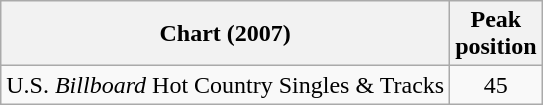<table class="wikitable">
<tr>
<th align="left">Chart (2007)</th>
<th align="center">Peak<br>position</th>
</tr>
<tr>
<td align="left">U.S. <em>Billboard</em> Hot Country Singles & Tracks</td>
<td align="center">45</td>
</tr>
</table>
